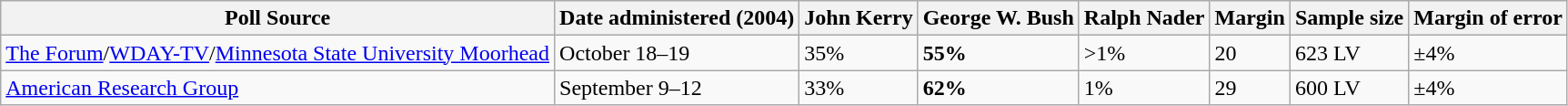<table class="wikitable">
<tr>
<th>Poll Source</th>
<th>Date administered (2004)</th>
<th>John Kerry</th>
<th>George W. Bush</th>
<th>Ralph Nader</th>
<th>Margin</th>
<th>Sample size</th>
<th>Margin of error</th>
</tr>
<tr>
<td><a href='#'>The Forum</a>/<a href='#'>WDAY-TV</a>/<a href='#'>Minnesota State University Moorhead</a></td>
<td>October 18–19</td>
<td>35%</td>
<td><strong>55%</strong></td>
<td>>1%</td>
<td>20</td>
<td>623 LV</td>
<td>±4%</td>
</tr>
<tr>
<td><a href='#'>American Research Group</a></td>
<td>September 9–12</td>
<td>33%</td>
<td><strong>62%</strong></td>
<td>1%</td>
<td>29</td>
<td>600 LV</td>
<td>±4%</td>
</tr>
</table>
